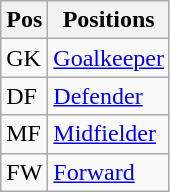<table class="wikitable">
<tr>
<th>Pos</th>
<th style="align: left">Positions</th>
</tr>
<tr>
<td>GK</td>
<td><a href='#'>Goalkeeper</a></td>
</tr>
<tr>
<td>DF</td>
<td><a href='#'>Defender</a></td>
</tr>
<tr>
<td>MF</td>
<td><a href='#'>Midfielder</a></td>
</tr>
<tr>
<td>FW</td>
<td><a href='#'>Forward</a></td>
</tr>
</table>
